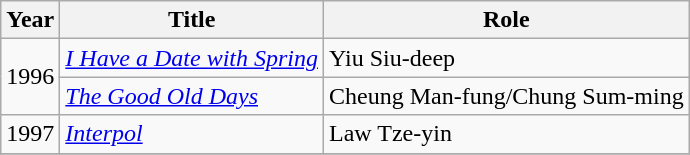<table class="wikitable sortable">
<tr>
<th>Year</th>
<th>Title</th>
<th>Role</th>
</tr>
<tr>
<td rowspan="2">1996</td>
<td><em><a href='#'>I Have a Date with Spring</a></em></td>
<td>Yiu Siu-deep</td>
</tr>
<tr>
<td><em><a href='#'>The Good Old Days</a></em></td>
<td>Cheung Man-fung/Chung Sum-ming</td>
</tr>
<tr>
<td>1997</td>
<td><em><a href='#'>Interpol</a></em></td>
<td>Law Tze-yin</td>
</tr>
<tr>
</tr>
</table>
